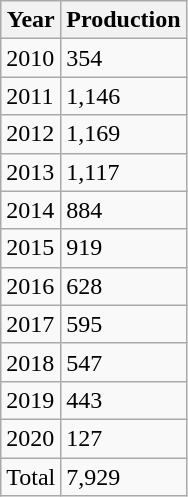<table class="wikitable">
<tr>
<th>Year</th>
<th>Production</th>
</tr>
<tr>
<td>2010</td>
<td>354</td>
</tr>
<tr>
<td>2011</td>
<td>1,146</td>
</tr>
<tr>
<td>2012</td>
<td>1,169</td>
</tr>
<tr>
<td>2013</td>
<td>1,117</td>
</tr>
<tr>
<td>2014</td>
<td>884</td>
</tr>
<tr>
<td>2015</td>
<td>919</td>
</tr>
<tr>
<td>2016</td>
<td>628</td>
</tr>
<tr>
<td>2017</td>
<td>595</td>
</tr>
<tr>
<td>2018</td>
<td>547</td>
</tr>
<tr>
<td>2019</td>
<td>443</td>
</tr>
<tr>
<td>2020</td>
<td>127</td>
</tr>
<tr>
<td>Total</td>
<td>7,929</td>
</tr>
</table>
